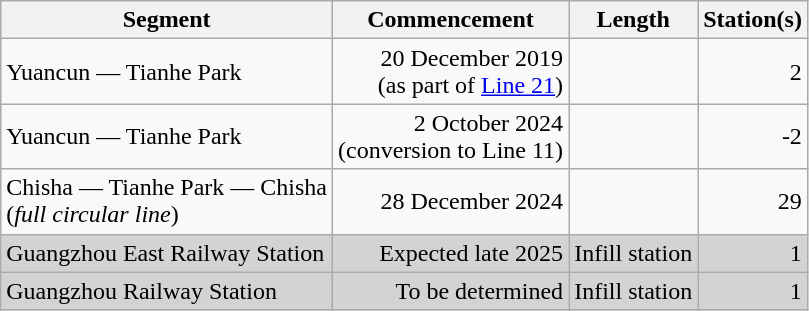<table class="wikitable" style="border-collapse: collapse; text-align: right;">
<tr>
<th>Segment</th>
<th>Commencement</th>
<th>Length</th>
<th>Station(s)</th>
</tr>
<tr>
<td style="text-align: left;">Yuancun — Tianhe Park</td>
<td>20 December 2019<br>(as part of <a href='#'>Line 21</a>)</td>
<td></td>
<td>2</td>
</tr>
<tr>
<td style="text-align: left;">Yuancun — Tianhe Park</td>
<td>2 October 2024<br>(conversion to Line 11)</td>
<td></td>
<td>-2</td>
</tr>
<tr>
<td style="text-align: left;">Chisha — Tianhe Park — Chisha<br>(<em>full circular line</em>)</td>
<td>28 December 2024</td>
<td></td>
<td>29</td>
</tr>
<tr bgcolor=lightgrey>
<td style="text-align: left;">Guangzhou East Railway Station</td>
<td>Expected late 2025</td>
<td>Infill station</td>
<td>1</td>
</tr>
<tr bgcolor=lightgrey>
<td style="text-align: left;">Guangzhou Railway Station</td>
<td>To be determined</td>
<td>Infill station</td>
<td>1</td>
</tr>
</table>
